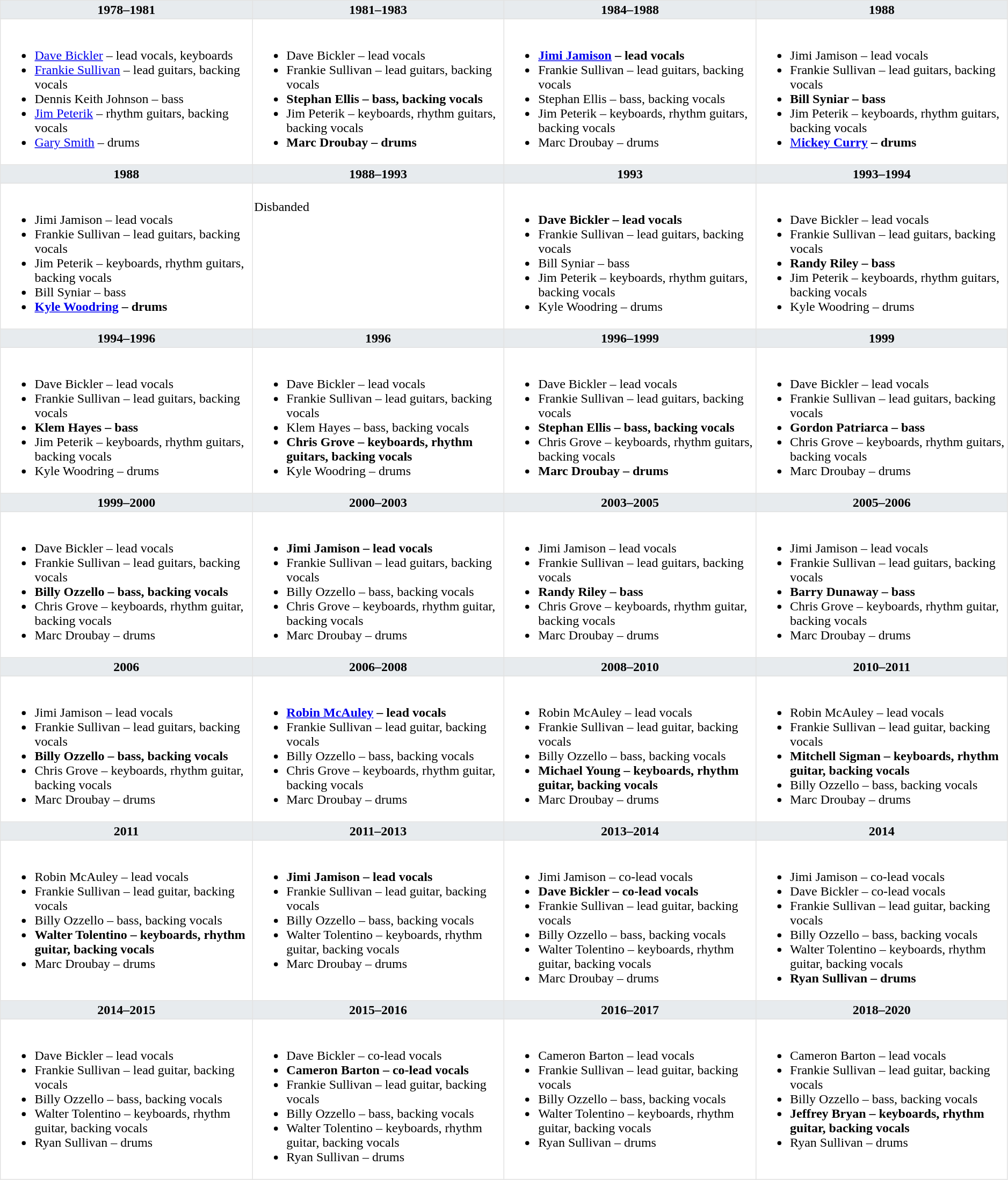<table class="toccolours" border=1 cellpadding=2 cellspacing=0 style="float: width: 375px; margin: 0 0 1em 1em; border-collapse: collapse; border: 1px solid #E2E2E2;" width=99%>
<tr>
<th bgcolor="#E7EBEE" valign=top width=25%>1978–1981</th>
<th bgcolor="#E7EBEE" valign=top width=25%>1981–1983</th>
<th bgcolor="#E7EBEE" valign=top width=25%>1984–1988</th>
<th bgcolor="#E7EBEE" valign=top width=25%>1988</th>
</tr>
<tr>
<td valign=top><br><ul><li><a href='#'>Dave Bickler</a> – lead vocals, keyboards</li><li><a href='#'>Frankie Sullivan</a> – lead guitars, backing vocals</li><li>Dennis Keith Johnson – bass</li><li><a href='#'>Jim Peterik</a> – rhythm guitars, backing vocals</li><li><a href='#'>Gary Smith</a> – drums</li></ul></td>
<td valign=top><br><ul><li>Dave Bickler – lead vocals</li><li>Frankie Sullivan – lead guitars, backing vocals</li><li><strong>Stephan Ellis – bass, backing vocals</strong></li><li>Jim Peterik – keyboards, rhythm guitars, backing vocals</li><li><strong>Marc Droubay – drums</strong></li></ul></td>
<td valign=top><br><ul><li><strong><a href='#'>Jimi Jamison</a> – lead vocals</strong></li><li>Frankie Sullivan – lead guitars, backing vocals</li><li>Stephan Ellis – bass, backing vocals</li><li>Jim Peterik – keyboards, rhythm guitars, backing vocals</li><li>Marc Droubay – drums</li></ul></td>
<td valign=top><br><ul><li>Jimi Jamison – lead vocals</li><li>Frankie Sullivan – lead guitars, backing vocals</li><li><strong>Bill Syniar – bass</strong></li><li>Jim Peterik – keyboards, rhythm guitars, backing vocals</li><li><a href='#'>M<strong>ickey Curry</strong></a> <strong>– drums</strong></li></ul></td>
</tr>
<tr>
<th bgcolor="#E7EBEE" valign=top width=25%>1988</th>
<th bgcolor="#E7EBEE" valign=top width=25%>1988–1993</th>
<th bgcolor="#E7EBEE" valign=top width=25%>1993</th>
<th bgcolor="#E7EBEE" valign=top width=25%>1993–1994</th>
</tr>
<tr>
<td valign=top><br><ul><li>Jimi Jamison – lead vocals</li><li>Frankie Sullivan – lead guitars, backing vocals</li><li>Jim Peterik – keyboards, rhythm guitars, backing vocals</li><li>Bill Syniar – bass</li><li><strong><a href='#'>Kyle Woodring</a> – drums</strong></li></ul></td>
<td valign=top><br>Disbanded</td>
<td valign=top><br><ul><li><strong>Dave Bickler – lead vocals</strong></li><li>Frankie Sullivan – lead guitars, backing vocals</li><li>Bill Syniar – bass</li><li>Jim Peterik – keyboards, rhythm guitars, backing vocals</li><li>Kyle Woodring – drums</li></ul></td>
<td valign=top><br><ul><li>Dave Bickler – lead vocals</li><li>Frankie Sullivan – lead guitars, backing vocals</li><li><strong>Randy Riley – bass</strong></li><li>Jim Peterik – keyboards, rhythm guitars, backing vocals</li><li>Kyle Woodring – drums</li></ul></td>
</tr>
<tr>
<th bgcolor="#E7EBEE" valign=top width=25%>1994–1996</th>
<th bgcolor="#E7EBEE" valign=top width=25%>1996</th>
<th bgcolor="#E7EBEE" valign=top width=25%>1996–1999</th>
<th bgcolor="#E7EBEE" valign=top width=25%>1999</th>
</tr>
<tr>
<td valign=top><br><ul><li>Dave Bickler – lead vocals</li><li>Frankie Sullivan – lead guitars, backing vocals</li><li><strong>Klem Hayes – bass</strong></li><li>Jim Peterik – keyboards, rhythm guitars, backing vocals</li><li>Kyle Woodring – drums</li></ul></td>
<td valign=top><br><ul><li>Dave Bickler – lead vocals</li><li>Frankie Sullivan – lead guitars, backing vocals</li><li>Klem Hayes – bass, backing vocals</li><li><strong>Chris Grove – keyboards, rhythm guitars, backing vocals</strong></li><li>Kyle Woodring – drums</li></ul></td>
<td valign=top><br><ul><li>Dave Bickler – lead vocals</li><li>Frankie Sullivan – lead guitars, backing vocals</li><li><strong>Stephan Ellis – bass, backing vocals</strong></li><li>Chris Grove – keyboards, rhythm guitars, backing vocals</li><li><strong>Marc Droubay – drums</strong></li></ul></td>
<td valign=top><br><ul><li>Dave Bickler – lead vocals</li><li>Frankie Sullivan – lead guitars, backing vocals</li><li><strong>Gordon Patriarca – bass</strong></li><li>Chris Grove – keyboards, rhythm guitars, backing vocals</li><li>Marc Droubay – drums</li></ul></td>
</tr>
<tr>
<th bgcolor="#E7EBEE" valign=top width=25%>1999–2000</th>
<th bgcolor="#E7EBEE" valign=top width=25%>2000–2003</th>
<th bgcolor="#E7EBEE" valign=top width=25%>2003–2005</th>
<th bgcolor="#E7EBEE" valign=top width=25%>2005–2006</th>
</tr>
<tr>
<td valign=top><br><ul><li>Dave Bickler – lead vocals</li><li>Frankie Sullivan – lead guitars, backing vocals</li><li><strong>Billy Ozzello – bass, backing vocals</strong></li><li>Chris Grove – keyboards, rhythm guitar, backing vocals</li><li>Marc Droubay – drums</li></ul></td>
<td valign=top><br><ul><li><strong>Jimi Jamison – lead vocals</strong></li><li>Frankie Sullivan – lead guitars, backing vocals</li><li>Billy Ozzello – bass, backing vocals</li><li>Chris Grove – keyboards, rhythm guitar, backing vocals</li><li>Marc Droubay – drums</li></ul></td>
<td valign=top><br><ul><li>Jimi Jamison – lead vocals</li><li>Frankie Sullivan – lead guitars, backing vocals</li><li><strong>Randy Riley – bass</strong></li><li>Chris Grove – keyboards, rhythm guitar, backing vocals</li><li>Marc Droubay – drums</li></ul></td>
<td valign=top><br><ul><li>Jimi Jamison – lead vocals</li><li>Frankie Sullivan – lead guitars, backing vocals</li><li><strong>Barry Dunaway – bass</strong></li><li>Chris Grove – keyboards, rhythm guitar, backing vocals</li><li>Marc Droubay – drums</li></ul></td>
</tr>
<tr>
<th bgcolor="#E7EBEE" valign=top width=25%>2006</th>
<th bgcolor="#E7EBEE" valign=top width=25%>2006–2008</th>
<th bgcolor="#E7EBEE" valign=top width=25%>2008–2010</th>
<th bgcolor="#E7EBEE" valign=top width=25%>2010–2011</th>
</tr>
<tr>
<td valign=top><br><ul><li>Jimi Jamison – lead vocals</li><li>Frankie Sullivan – lead guitars, backing vocals</li><li><strong>Billy Ozzello – bass, backing vocals</strong></li><li>Chris Grove – keyboards, rhythm guitar, backing vocals</li><li>Marc Droubay – drums</li></ul></td>
<td valign=top><br><ul><li><strong><a href='#'>Robin McAuley</a> – lead vocals</strong></li><li>Frankie Sullivan – lead guitar, backing vocals</li><li>Billy Ozzello – bass, backing vocals</li><li>Chris Grove – keyboards, rhythm guitar, backing vocals</li><li>Marc Droubay – drums</li></ul></td>
<td valign=top><br><ul><li>Robin McAuley – lead vocals</li><li>Frankie Sullivan – lead guitar, backing vocals</li><li>Billy Ozzello – bass, backing vocals</li><li><strong>Michael Young – keyboards, rhythm guitar, backing vocals</strong></li><li>Marc Droubay – drums</li></ul></td>
<td valign=top><br><ul><li>Robin McAuley – lead vocals</li><li>Frankie Sullivan – lead guitar, backing vocals</li><li><strong>Mitchell Sigman – keyboards, rhythm guitar, backing vocals</strong></li><li>Billy Ozzello – bass, backing vocals</li><li>Marc Droubay – drums</li></ul></td>
</tr>
<tr>
<th bgcolor="#E7EBEE" valign=top width=25%>2011</th>
<th bgcolor="#E7EBEE" valign=top width=25%>2011–2013</th>
<th bgcolor="#E7EBEE" valign=top width=25%>2013–2014</th>
<th bgcolor="#E7EBEE" valign=top width=25%>2014</th>
</tr>
<tr>
<td valign=top><br><ul><li>Robin McAuley – lead vocals</li><li>Frankie Sullivan – lead guitar, backing vocals</li><li>Billy Ozzello – bass, backing vocals</li><li><strong>Walter Tolentino – keyboards, rhythm guitar, backing vocals</strong></li><li>Marc Droubay – drums</li></ul></td>
<td valign=top><br><ul><li><strong>Jimi Jamison – lead vocals</strong></li><li>Frankie Sullivan – lead guitar, backing vocals</li><li>Billy Ozzello – bass, backing vocals</li><li>Walter Tolentino – keyboards, rhythm guitar, backing vocals</li><li>Marc Droubay – drums</li></ul></td>
<td valign=top><br><ul><li>Jimi Jamison – co-lead vocals</li><li><strong>Dave Bickler – co-lead vocals</strong></li><li>Frankie Sullivan – lead guitar, backing vocals</li><li>Billy Ozzello – bass, backing vocals</li><li>Walter Tolentino – keyboards, rhythm guitar, backing vocals</li><li>Marc Droubay – drums</li></ul></td>
<td valign=top><br><ul><li>Jimi Jamison – co-lead vocals</li><li>Dave Bickler – co-lead vocals</li><li>Frankie Sullivan – lead guitar, backing vocals</li><li>Billy Ozzello – bass, backing vocals</li><li>Walter Tolentino – keyboards, rhythm guitar, backing vocals</li><li><strong>Ryan Sullivan – drums</strong></li></ul></td>
</tr>
<tr>
<th bgcolor="#E7EBEE" valign=top width=25%>2014–2015</th>
<th bgcolor="#E7EBEE" valign=top width=25%>2015–2016</th>
<th bgcolor="#E7EBEE" valign=top width=25%>2016–2017</th>
<th bgcolor="#E7EBEE" valign=top width=25%>2018–2020</th>
</tr>
<tr>
<td valign=top><br><ul><li>Dave Bickler – lead vocals</li><li>Frankie Sullivan – lead guitar, backing vocals</li><li>Billy Ozzello – bass, backing vocals</li><li>Walter Tolentino – keyboards, rhythm guitar, backing vocals</li><li>Ryan Sullivan – drums</li></ul></td>
<td valign=top><br><ul><li>Dave Bickler – co-lead vocals</li><li><strong>Cameron Barton – co-lead vocals</strong></li><li>Frankie Sullivan – lead guitar, backing vocals</li><li>Billy Ozzello – bass, backing vocals</li><li>Walter Tolentino – keyboards, rhythm guitar, backing vocals</li><li>Ryan Sullivan – drums</li></ul></td>
<td valign=top><br><ul><li>Cameron Barton – lead vocals</li><li>Frankie Sullivan – lead guitar, backing vocals</li><li>Billy Ozzello – bass, backing vocals</li><li>Walter Tolentino – keyboards, rhythm guitar, backing vocals</li><li>Ryan Sullivan – drums</li></ul></td>
<td valign=top><br><ul><li>Cameron Barton – lead vocals</li><li>Frankie Sullivan – lead guitar, backing vocals</li><li>Billy Ozzello – bass, backing vocals</li><li><strong>Jeffrey Bryan – keyboards, rhythm guitar, backing vocals</strong></li><li>Ryan Sullivan – drums</li></ul></td>
</tr>
</table>
